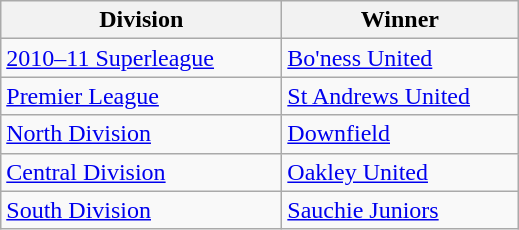<table class="wikitable">
<tr>
<th width=180>Division</th>
<th width=150>Winner</th>
</tr>
<tr>
<td><a href='#'>2010–11 Superleague</a></td>
<td><a href='#'>Bo'ness United</a></td>
</tr>
<tr>
<td><a href='#'>Premier League</a></td>
<td><a href='#'>St Andrews United</a></td>
</tr>
<tr>
<td><a href='#'>North Division</a></td>
<td><a href='#'>Downfield</a></td>
</tr>
<tr>
<td><a href='#'>Central Division</a></td>
<td><a href='#'>Oakley United</a></td>
</tr>
<tr>
<td><a href='#'>South Division</a></td>
<td><a href='#'>Sauchie Juniors</a></td>
</tr>
</table>
